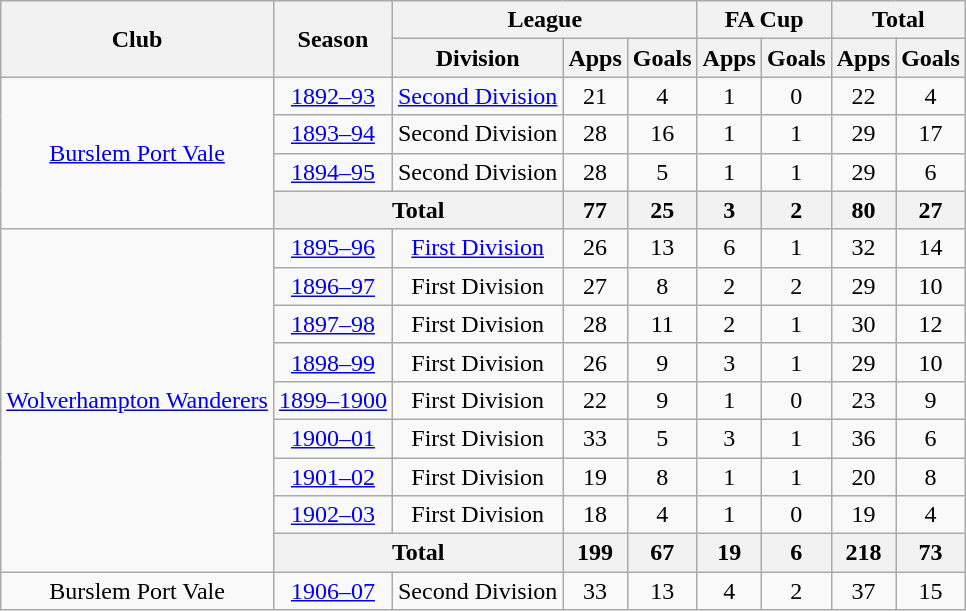<table class="wikitable" style="text-align: center;">
<tr>
<th rowspan="2">Club</th>
<th rowspan="2">Season</th>
<th colspan="3">League</th>
<th colspan="2">FA Cup</th>
<th colspan="2">Total</th>
</tr>
<tr>
<th>Division</th>
<th>Apps</th>
<th>Goals</th>
<th>Apps</th>
<th>Goals</th>
<th>Apps</th>
<th>Goals</th>
</tr>
<tr>
<td rowspan="4"><a href='#'>Burslem Port Vale</a></td>
<td><a href='#'>1892–93</a></td>
<td><a href='#'>Second Division</a></td>
<td>21</td>
<td>4</td>
<td>1</td>
<td>0</td>
<td>22</td>
<td>4</td>
</tr>
<tr>
<td><a href='#'>1893–94</a></td>
<td>Second Division</td>
<td>28</td>
<td>16</td>
<td>1</td>
<td>1</td>
<td>29</td>
<td>17</td>
</tr>
<tr>
<td><a href='#'>1894–95</a></td>
<td>Second Division</td>
<td>28</td>
<td>5</td>
<td>1</td>
<td>1</td>
<td>29</td>
<td>6</td>
</tr>
<tr>
<th colspan="2">Total</th>
<th>77</th>
<th>25</th>
<th>3</th>
<th>2</th>
<th>80</th>
<th>27</th>
</tr>
<tr>
<td rowspan="9"><a href='#'>Wolverhampton Wanderers</a></td>
<td><a href='#'>1895–96</a></td>
<td><a href='#'>First Division</a></td>
<td>26</td>
<td>13</td>
<td>6</td>
<td>1</td>
<td>32</td>
<td>14</td>
</tr>
<tr>
<td><a href='#'>1896–97</a></td>
<td>First Division</td>
<td>27</td>
<td>8</td>
<td>2</td>
<td>2</td>
<td>29</td>
<td>10</td>
</tr>
<tr>
<td><a href='#'>1897–98</a></td>
<td>First Division</td>
<td>28</td>
<td>11</td>
<td>2</td>
<td>1</td>
<td>30</td>
<td>12</td>
</tr>
<tr>
<td><a href='#'>1898–99</a></td>
<td>First Division</td>
<td>26</td>
<td>9</td>
<td>3</td>
<td>1</td>
<td>29</td>
<td>10</td>
</tr>
<tr>
<td><a href='#'>1899–1900</a></td>
<td>First Division</td>
<td>22</td>
<td>9</td>
<td>1</td>
<td>0</td>
<td>23</td>
<td>9</td>
</tr>
<tr>
<td><a href='#'>1900–01</a></td>
<td>First Division</td>
<td>33</td>
<td>5</td>
<td>3</td>
<td>1</td>
<td>36</td>
<td>6</td>
</tr>
<tr>
<td><a href='#'>1901–02</a></td>
<td>First Division</td>
<td>19</td>
<td>8</td>
<td>1</td>
<td>1</td>
<td>20</td>
<td>8</td>
</tr>
<tr>
<td><a href='#'>1902–03</a></td>
<td>First Division</td>
<td>18</td>
<td>4</td>
<td>1</td>
<td>0</td>
<td>19</td>
<td>4</td>
</tr>
<tr>
<th colspan="2">Total</th>
<th>199</th>
<th>67</th>
<th>19</th>
<th>6</th>
<th>218</th>
<th>73</th>
</tr>
<tr>
<td>Burslem Port Vale</td>
<td><a href='#'>1906–07</a></td>
<td>Second Division</td>
<td>33</td>
<td>13</td>
<td>4</td>
<td>2</td>
<td>37</td>
<td>15</td>
</tr>
</table>
